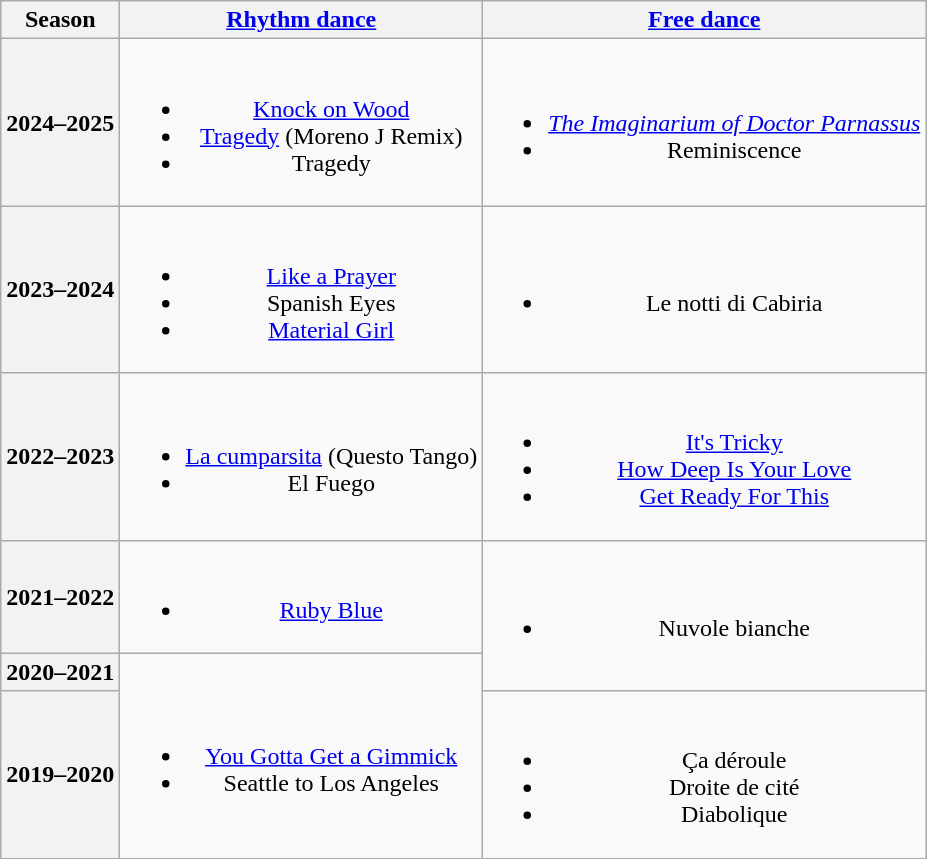<table class=wikitable style=text-align:center>
<tr>
<th>Season</th>
<th><a href='#'>Rhythm dance</a></th>
<th><a href='#'>Free dance</a></th>
</tr>
<tr>
<th>2024–2025 <br> </th>
<td><br><ul><li><a href='#'>Knock on Wood</a> <br> </li><li><a href='#'>Tragedy</a> (Moreno J Remix)</li><li>Tragedy <br> </li></ul></td>
<td><br><ul><li><em><a href='#'>The Imaginarium of Doctor Parnassus</a></em> <br> </li><li>Reminiscence <br> </li></ul></td>
</tr>
<tr>
<th>2023–2024 <br> </th>
<td><br><ul><li><a href='#'>Like a Prayer</a></li><li>Spanish Eyes</li><li><a href='#'>Material Girl</a> <br> </li></ul></td>
<td><br><ul><li>Le notti di Cabiria <br> </li></ul></td>
</tr>
<tr>
<th>2022–2023 <br> </th>
<td><br><ul><li> <a href='#'>La cumparsita</a> (Questo Tango) <br> </li><li> El Fuego <br> </li></ul></td>
<td><br><ul><li><a href='#'>It's Tricky</a> <br> </li><li><a href='#'>How Deep Is Your Love</a> <br> </li><li><a href='#'>Get Ready For This</a> <br> </li></ul></td>
</tr>
<tr>
<th>2021–2022 <br> </th>
<td><br><ul><li><a href='#'>Ruby Blue</a> <br> </li></ul></td>
<td rowspan=2><br><ul><li>Nuvole bianche <br> </li></ul></td>
</tr>
<tr>
<th>2020–2021</th>
<td rowspan=2><br><ul><li> <a href='#'>You Gotta Get a Gimmick</a></li><li> Seattle to Los Angeles <br> </li></ul></td>
</tr>
<tr>
<th>2019–2020 <br> </th>
<td><br><ul><li>Ça déroule</li><li>Droite de cité</li><li>Diabolique <br> </li></ul></td>
</tr>
</table>
